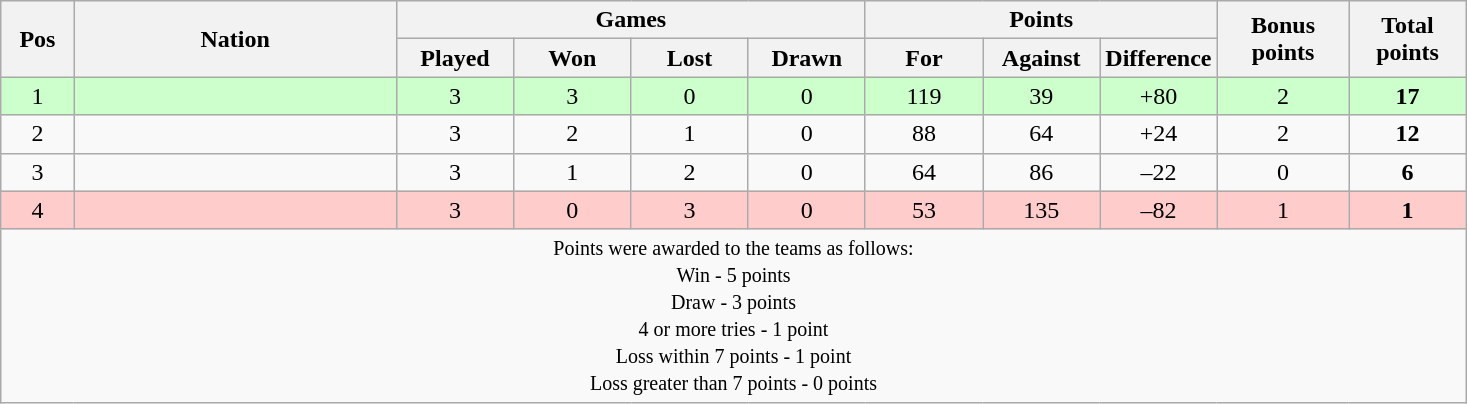<table class="wikitable" style="text-align:center">
<tr>
<th rowspan="2" style="width:5%;">Pos</th>
<th rowspan="2" style="width:22%;">Nation</th>
<th colspan="4" style="width:32%;">Games</th>
<th colspan="3" style="width:32%;">Points</th>
<th rowspan="2" style="width:9%;">Bonus<br>points</th>
<th rowspan="2" style="width:9%;">Total<br>points</th>
</tr>
<tr>
<th style="width:8%;">Played</th>
<th style="width:8%;">Won</th>
<th style="width:8%;">Lost</th>
<th style="width:8%;">Drawn</th>
<th style="width:8%;">For</th>
<th style="width:8%;">Against</th>
<th style="width:8%;">Difference</th>
</tr>
<tr bgcolor="#ccffcc">
<td>1</td>
<td align="left"></td>
<td>3</td>
<td>3</td>
<td>0</td>
<td>0</td>
<td>119</td>
<td>39</td>
<td>+80</td>
<td>2</td>
<td><strong>17</strong></td>
</tr>
<tr>
<td>2</td>
<td align="left"></td>
<td>3</td>
<td>2</td>
<td>1</td>
<td>0</td>
<td>88</td>
<td>64</td>
<td>+24</td>
<td>2</td>
<td><strong>12</strong></td>
</tr>
<tr>
<td>3</td>
<td align="left"></td>
<td>3</td>
<td>1</td>
<td>2</td>
<td>0</td>
<td>64</td>
<td>86</td>
<td>–22</td>
<td>0</td>
<td><strong>6</strong></td>
</tr>
<tr bgcolor="#ffcccc">
<td>4</td>
<td align="left"></td>
<td>3</td>
<td>0</td>
<td>3</td>
<td>0</td>
<td>53</td>
<td>135</td>
<td>–82</td>
<td>1</td>
<td><strong>1</strong></td>
</tr>
<tr>
<td colspan="100%" style="text-align:center;"><small>Points were awarded to the teams as follows:<br>Win - 5 points<br>Draw - 3 points<br> 4 or more tries - 1 point<br> Loss within 7 points - 1 point<br>Loss greater than 7 points - 0 points</small></td>
</tr>
</table>
